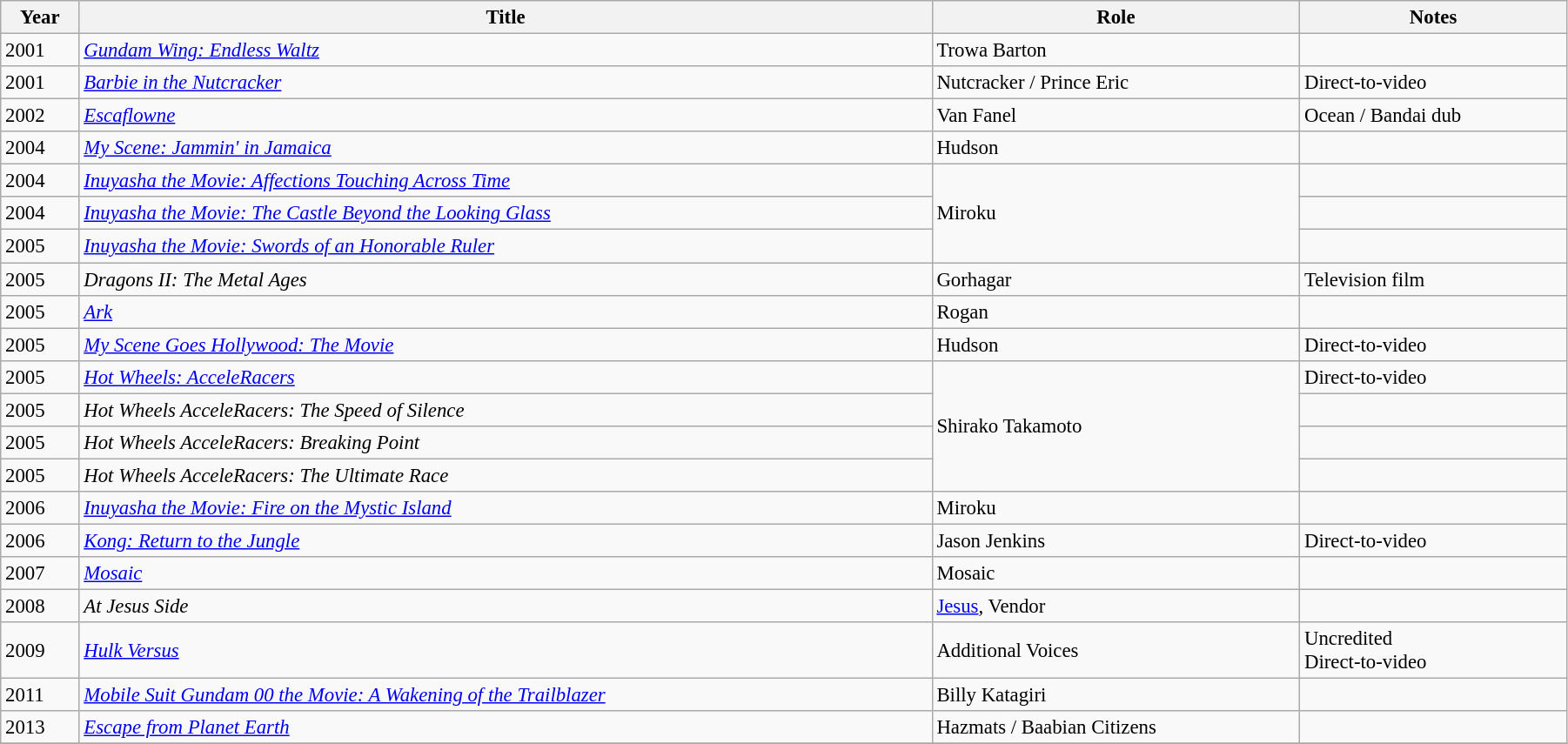<table class="wikitable sortable plainrowheaders"  style="width:95%; font-size: 95%">
<tr>
<th>Year</th>
<th>Title</th>
<th>Role</th>
<th class="unsortable">Notes</th>
</tr>
<tr>
<td>2001</td>
<td><em><a href='#'>Gundam Wing: Endless Waltz</a></em></td>
<td>Trowa Barton</td>
<td></td>
</tr>
<tr>
<td>2001</td>
<td><em><a href='#'>Barbie in the Nutcracker</a></em></td>
<td>Nutcracker / Prince Eric</td>
<td>Direct-to-video</td>
</tr>
<tr>
<td>2002</td>
<td><em><a href='#'>Escaflowne</a></em></td>
<td>Van Fanel</td>
<td>Ocean / Bandai dub</td>
</tr>
<tr>
<td>2004</td>
<td><em><a href='#'>My Scene: Jammin' in Jamaica</a></em></td>
<td>Hudson</td>
<td></td>
</tr>
<tr>
<td>2004</td>
<td><em><a href='#'>Inuyasha the Movie: Affections Touching Across Time</a></em></td>
<td rowspan="3">Miroku</td>
<td></td>
</tr>
<tr>
<td>2004</td>
<td><em><a href='#'>Inuyasha the Movie: The Castle Beyond the Looking Glass</a></em></td>
<td></td>
</tr>
<tr>
<td>2005</td>
<td><em><a href='#'>Inuyasha the Movie: Swords of an Honorable Ruler</a></em></td>
<td></td>
</tr>
<tr>
<td>2005</td>
<td><em>Dragons II: The Metal Ages</em></td>
<td>Gorhagar</td>
<td>Television film</td>
</tr>
<tr>
<td>2005</td>
<td><em><a href='#'>Ark</a></em></td>
<td>Rogan</td>
<td></td>
</tr>
<tr>
<td>2005</td>
<td><em><a href='#'>My Scene Goes Hollywood: The Movie</a></em></td>
<td>Hudson</td>
<td>Direct-to-video</td>
</tr>
<tr>
<td>2005</td>
<td><em><a href='#'>Hot Wheels: AcceleRacers</a></em></td>
<td rowspan="4">Shirako Takamoto</td>
<td>Direct-to-video</td>
</tr>
<tr>
<td>2005</td>
<td><em>Hot Wheels AcceleRacers: The Speed of Silence</em></td>
<td></td>
</tr>
<tr>
<td>2005</td>
<td><em>Hot Wheels AcceleRacers: Breaking Point</em></td>
<td></td>
</tr>
<tr>
<td>2005</td>
<td><em>Hot Wheels AcceleRacers: The Ultimate Race</em></td>
<td></td>
</tr>
<tr>
<td>2006</td>
<td><em><a href='#'>Inuyasha the Movie: Fire on the Mystic Island</a></em></td>
<td>Miroku</td>
<td></td>
</tr>
<tr>
<td>2006</td>
<td><em><a href='#'>Kong: Return to the Jungle</a></em></td>
<td>Jason Jenkins</td>
<td>Direct-to-video</td>
</tr>
<tr>
<td>2007</td>
<td><em><a href='#'>Mosaic</a></em></td>
<td>Mosaic</td>
<td></td>
</tr>
<tr>
<td>2008</td>
<td><em>At Jesus Side</em></td>
<td><a href='#'>Jesus</a>, Vendor</td>
<td></td>
</tr>
<tr>
<td>2009</td>
<td><em><a href='#'>Hulk Versus</a></em></td>
<td>Additional Voices</td>
<td>Uncredited<br>Direct-to-video</td>
</tr>
<tr>
<td>2011</td>
<td><em><a href='#'>Mobile Suit Gundam 00 the Movie: A Wakening of the Trailblazer</a></em></td>
<td>Billy Katagiri</td>
<td></td>
</tr>
<tr>
<td>2013</td>
<td><em><a href='#'>Escape from Planet Earth</a></em></td>
<td>Hazmats / Baabian Citizens</td>
<td></td>
</tr>
<tr>
</tr>
</table>
